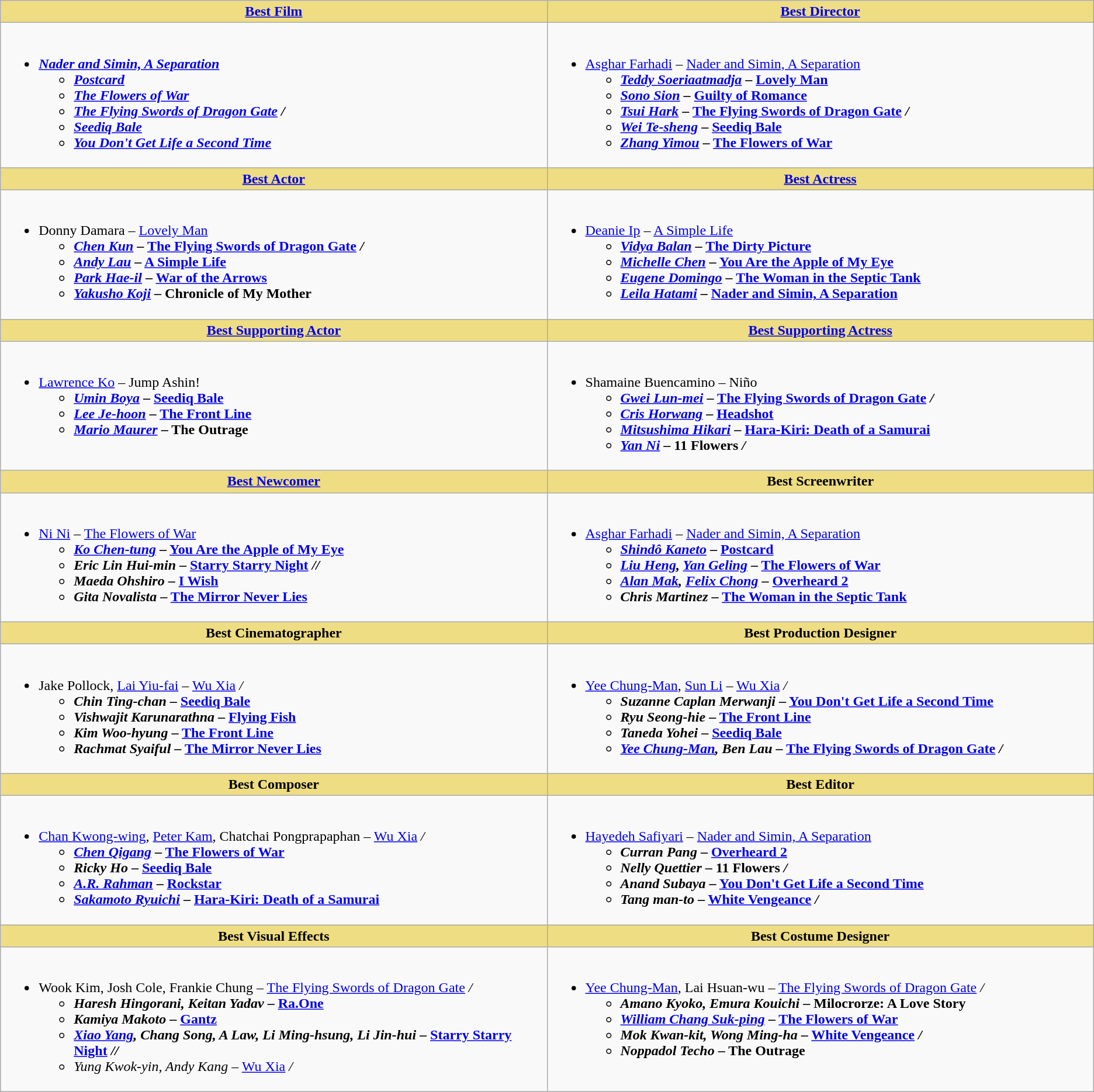<table class="wikitable" align="center" |>
<tr>
<th style="background:#EEDD82;" ! align="center" width="32%"><a href='#'>Best Film</a></th>
<th style="background:#EEDD82;" ! align="center" width="32%"><a href='#'>Best Director</a></th>
</tr>
<tr>
<td valign="top"><br><ul><li><strong><em><a href='#'>Nader and Simin, A Separation</a><em> <strong><ul><li></em><a href='#'>Postcard</a><em> </li><li></em><a href='#'>The Flowers of War</a><em> </li><li></em><a href='#'>The Flying Swords of Dragon Gate</a><em> /</li><li></em><a href='#'>Seediq Bale</a><em> </li><li></em><a href='#'>You Don't Get Life a Second Time</a><em> </li></ul></li></ul></td>
<td valign="top"><br><ul><li></strong><a href='#'>Asghar Farhadi</a></em> – <a href='#'>Nader and Simin, A Separation</a><em> <strong><ul><li><a href='#'>Teddy Soeriaatmadja</a></em> – <a href='#'>Lovely Man</a><em> </li><li><a href='#'>Sono Sion</a></em> – <a href='#'>Guilty of Romance</a><em> </li><li><a href='#'>Tsui Hark</a></em> – <a href='#'>The Flying Swords of Dragon Gate</a><em> /</li><li><a href='#'>Wei Te-sheng</a></em> – <a href='#'>Seediq Bale</a><em> </li><li><a href='#'>Zhang Yimou</a></em> – <a href='#'>The Flowers of War</a><em> </li></ul></li></ul></td>
</tr>
<tr>
<th style="background:#EEDD82;" ! align="center" width="40%"><a href='#'>Best Actor</a></th>
<th style="background:#EEDD82;" ! align="center" width="40%"><a href='#'>Best Actress</a></th>
</tr>
<tr>
<td valign="top"><br><ul><li></strong>Donny Damara</em> – <a href='#'>Lovely Man</a><em> <strong><ul><li><a href='#'>Chen Kun</a></em> – <a href='#'>The Flying Swords of Dragon Gate</a><em> /</li><li><a href='#'>Andy Lau</a></em> – <a href='#'>A Simple Life</a><em> </li><li><a href='#'>Park Hae-il</a></em> – <a href='#'>War of the Arrows</a><em> </li><li><a href='#'>Yakusho Koji</a></em> – Chronicle of My Mother<em> </li></ul></li></ul></td>
<td valign="top"><br><ul><li></strong><a href='#'>Deanie Ip</a></em> – <a href='#'>A Simple Life</a><em> <strong><ul><li><a href='#'>Vidya Balan</a></em> – <a href='#'>The Dirty Picture</a><em> </li><li><a href='#'>Michelle Chen</a></em> – <a href='#'>You Are the Apple of My Eye</a><em> </li><li><a href='#'>Eugene Domingo</a></em> – <a href='#'>The Woman in the Septic Tank</a><em> </li><li><a href='#'>Leila Hatami</a></em> – <a href='#'>Nader and Simin, A Separation</a><em> </li></ul></li></ul></td>
</tr>
<tr>
<th style="background:#EEDD82;" ! align="center" width="40%"><a href='#'>Best Supporting Actor</a></th>
<th style="background:#EEDD82;" ! align="center" width="40%"><a href='#'>Best Supporting Actress</a></th>
</tr>
<tr>
<td valign="top"><br><ul><li></strong><a href='#'>Lawrence Ko</a></em> – Jump Ashin!<em> <strong><ul><li><a href='#'>Umin Boya</a></em> – <a href='#'>Seediq Bale</a><em> </li><li><a href='#'>Lee Je-hoon</a></em> – <a href='#'>The Front Line</a><em> </li><li><a href='#'>Mario Maurer</a></em> – The Outrage<em> </li></ul></li></ul></td>
<td valign="top"><br><ul><li></strong>Shamaine Buencamino</em> – Niño<em> <strong><ul><li><a href='#'>Gwei Lun-mei</a></em> – <a href='#'>The Flying Swords of Dragon Gate</a><em> /</li><li><a href='#'>Cris Horwang</a></em> – <a href='#'>Headshot</a><em> </li><li><a href='#'>Mitsushima Hikari</a></em> – <a href='#'>Hara-Kiri: Death of a Samurai</a><em> </li><li><a href='#'>Yan Ni</a></em> – 11 Flowers<em> /</li></ul></li></ul></td>
</tr>
<tr>
<th style="background:#EEDD82;" ! align="center" width="40%"><a href='#'>Best Newcomer</a></th>
<th style="background:#EEDD82;" ! align="center" width="40%">Best Screenwriter</th>
</tr>
<tr>
<td valign="top"><br><ul><li></strong><a href='#'>Ni Ni</a></em> – <a href='#'>The Flowers of War</a><em> <strong><ul><li><a href='#'>Ko Chen-tung</a></em> – <a href='#'>You Are the Apple of My Eye</a><em> </li><li>Eric Lin Hui-min</em> – <a href='#'>Starry Starry Night</a><em> //</li><li>Maeda Ohshiro</em> – <a href='#'>I Wish</a><em> </li><li>Gita Novalista</em> – <a href='#'>The Mirror Never Lies</a><em> </li></ul></li></ul></td>
<td valign="top"><br><ul><li></strong><a href='#'>Asghar Farhadi</a></em> – <a href='#'>Nader and Simin, A Separation</a><em> <strong><ul><li><a href='#'>Shindô Kaneto</a></em> – <a href='#'>Postcard</a><em> </li><li><a href='#'>Liu Heng</a>, <a href='#'>Yan Geling</a></em> – <a href='#'>The Flowers of War</a><em> </li><li><a href='#'>Alan Mak</a>, <a href='#'>Felix Chong</a></em> – <a href='#'>Overheard 2</a><em> </li><li>Chris Martinez</em> – <a href='#'>The Woman in the Septic Tank</a><em> </li></ul></li></ul></td>
</tr>
<tr>
<th style="background:#EEDD82;" ! align="center" width="40%">Best Cinematographer</th>
<th style="background:#EEDD82;" ! align="center" width="40%">Best Production Designer</th>
</tr>
<tr>
<td valign="top"><br><ul><li></strong>Jake Pollock, <a href='#'>Lai Yiu-fai</a></em> – <a href='#'>Wu Xia</a><em> /<strong><ul><li>Chin Ting-chan</em> – <a href='#'>Seediq Bale</a><em> </li><li>Vishwajit Karunarathna</em> – <a href='#'>Flying Fish</a><em> </li><li>Kim Woo-hyung</em> – <a href='#'>The Front Line</a><em> </li><li>Rachmat Syaiful</em> – <a href='#'>The Mirror Never Lies</a><em> </li></ul></li></ul></td>
<td valign="top"><br><ul><li></strong><a href='#'>Yee Chung-Man</a>, <a href='#'>Sun Li</a></em> – <a href='#'>Wu Xia</a><em> /<strong><ul><li>Suzanne Caplan Merwanji</em> – <a href='#'>You Don't Get Life a Second Time</a><em> </li><li>Ryu Seong-hie</em> – <a href='#'>The Front Line</a><em> </li><li>Taneda Yohei</em> – <a href='#'>Seediq Bale</a><em> </li><li><a href='#'>Yee Chung-Man</a>, Ben Lau</em> – <a href='#'>The Flying Swords of Dragon Gate</a><em> /</li></ul></li></ul></td>
</tr>
<tr>
<th style="background:#EEDD82;" ! align="center" width="40%">Best Composer</th>
<th style="background:#EEDD82;" ! align="center" width="40%">Best Editor</th>
</tr>
<tr>
<td valign="top"><br><ul><li></strong><a href='#'>Chan Kwong-wing</a>, <a href='#'>Peter Kam</a>, Chatchai Pongprapaphan</em> – <a href='#'>Wu Xia</a><em> /<strong><ul><li><a href='#'>Chen Qigang</a></em> – <a href='#'>The Flowers of War</a><em> </li><li>Ricky Ho</em> – <a href='#'>Seediq Bale</a><em> </li><li><a href='#'>A.R. Rahman</a></em> – <a href='#'>Rockstar</a><em> </li><li><a href='#'>Sakamoto Ryuichi</a></em> – <a href='#'>Hara-Kiri: Death of a Samurai</a><em> </li></ul></li></ul></td>
<td valign="top"><br><ul><li></strong><a href='#'>Hayedeh Safiyari</a></em> – <a href='#'>Nader and Simin, A Separation</a><em> <strong><ul><li>Curran Pang</em> – <a href='#'>Overheard 2</a><em> </li><li>Nelly Quettier</em> – 11 Flowers<em> /</li><li>Anand Subaya</em> – <a href='#'>You Don't Get Life a Second Time</a><em> </li><li>Tang man-to</em> – <a href='#'>White Vengeance</a><em> /</li></ul></li></ul></td>
</tr>
<tr>
<th style="background:#EEDD82;" ! align="center" width="40%">Best Visual Effects</th>
<th style="background:#EEDD82;" ! align="center" width="40%">Best Costume Designer</th>
</tr>
<tr>
<td valign="top"><br><ul><li></strong>Wook Kim, Josh Cole, Frankie Chung</em> – <a href='#'>The Flying Swords of Dragon Gate</a><em> /<strong><ul><li>Haresh Hingorani, Keitan Yadav</em> – <a href='#'>Ra.One</a><em> </li><li>Kamiya Makoto</em> – <a href='#'>Gantz</a><em> </li><li><a href='#'>Xiao Yang</a>, Chang Song, A Law, Li Ming-hsung, Li Jin-hui</em> – <a href='#'>Starry Starry Night</a><em> //</li><li></strong>Yung Kwok-yin, Andy Kang</em> – <a href='#'>Wu Xia</a><em> /<strong></li></ul></li></ul></td>
<td valign="top"><br><ul><li></strong><a href='#'>Yee Chung-Man</a>, Lai Hsuan-wu</em> – <a href='#'>The Flying Swords of Dragon Gate</a><em> /<strong><ul><li>Amano Kyoko, Emura Kouichi</em> – Milocrorze: A Love Story<em> </li><li><a href='#'>William Chang Suk-ping</a></em> – <a href='#'>The Flowers of War</a><em> </li><li>Mok Kwan-kit, Wong Ming-ha</em> – <a href='#'>White Vengeance</a><em> /</li><li>Noppadol Techo</em> – The Outrage<em> </li></ul></li></ul></td>
</tr>
</table>
